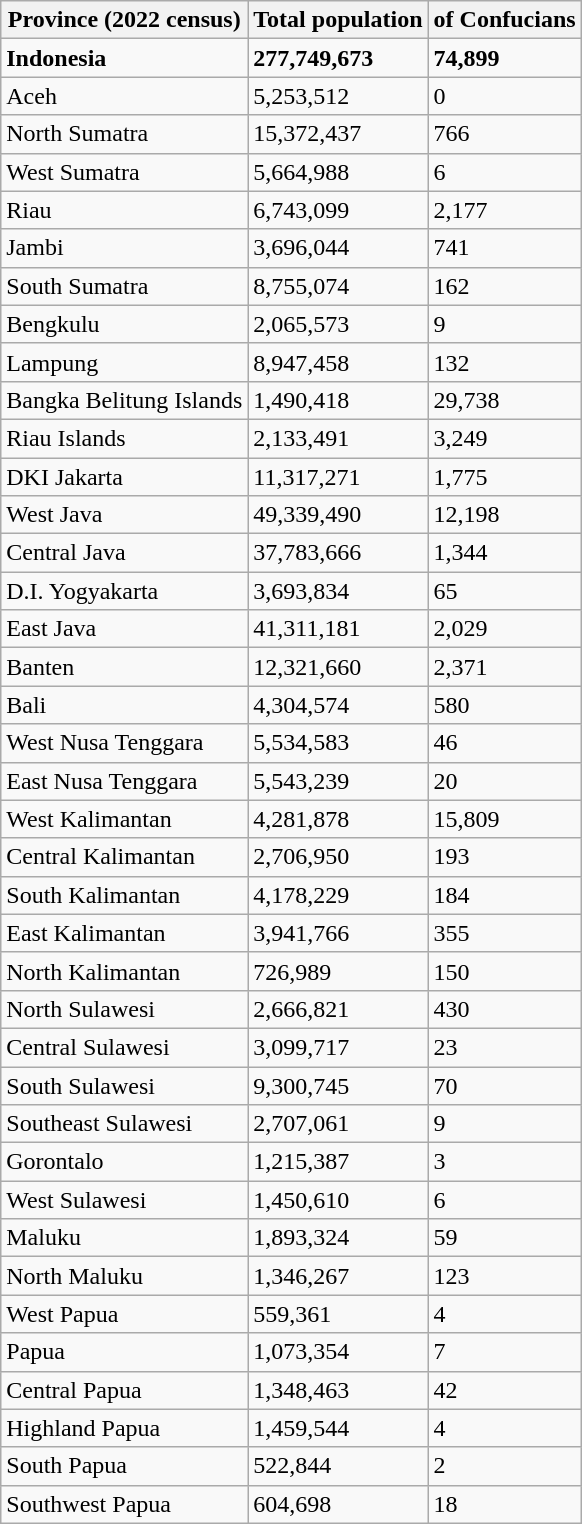<table class="wikitable sortable">
<tr>
<th>Province (2022 census)</th>
<th>Total population</th>
<th> of Confucians</th>
</tr>
<tr>
<td><strong>Indonesia</strong></td>
<td><strong>277,749,673</strong></td>
<td><strong>74,899</strong></td>
</tr>
<tr>
<td>Aceh</td>
<td>5,253,512</td>
<td>0</td>
</tr>
<tr>
<td>North Sumatra</td>
<td>15,372,437</td>
<td>766</td>
</tr>
<tr>
<td>West Sumatra</td>
<td>5,664,988</td>
<td>6</td>
</tr>
<tr>
<td>Riau</td>
<td>6,743,099</td>
<td>2,177</td>
</tr>
<tr>
<td>Jambi</td>
<td>3,696,044</td>
<td>741</td>
</tr>
<tr>
<td>South Sumatra</td>
<td>8,755,074</td>
<td>162</td>
</tr>
<tr>
<td>Bengkulu</td>
<td>2,065,573</td>
<td>9</td>
</tr>
<tr>
<td>Lampung</td>
<td>8,947,458</td>
<td>132</td>
</tr>
<tr>
<td>Bangka Belitung Islands</td>
<td>1,490,418</td>
<td>29,738</td>
</tr>
<tr>
<td>Riau Islands</td>
<td>2,133,491</td>
<td>3,249</td>
</tr>
<tr>
<td>DKI Jakarta</td>
<td>11,317,271</td>
<td>1,775</td>
</tr>
<tr>
<td>West Java</td>
<td>49,339,490</td>
<td>12,198</td>
</tr>
<tr>
<td>Central Java</td>
<td>37,783,666</td>
<td>1,344</td>
</tr>
<tr>
<td>D.I. Yogyakarta</td>
<td>3,693,834</td>
<td>65</td>
</tr>
<tr>
<td>East Java</td>
<td>41,311,181</td>
<td>2,029</td>
</tr>
<tr>
<td>Banten</td>
<td>12,321,660</td>
<td>2,371</td>
</tr>
<tr>
<td>Bali</td>
<td>4,304,574</td>
<td>580</td>
</tr>
<tr>
<td>West Nusa Tenggara</td>
<td>5,534,583</td>
<td>46</td>
</tr>
<tr>
<td>East Nusa Tenggara</td>
<td>5,543,239</td>
<td>20</td>
</tr>
<tr>
<td>West Kalimantan</td>
<td>4,281,878</td>
<td>15,809</td>
</tr>
<tr>
<td>Central Kalimantan</td>
<td>2,706,950</td>
<td>193</td>
</tr>
<tr>
<td>South Kalimantan</td>
<td>4,178,229</td>
<td>184</td>
</tr>
<tr>
<td>East Kalimantan</td>
<td>3,941,766</td>
<td>355</td>
</tr>
<tr>
<td>North Kalimantan</td>
<td>726,989</td>
<td>150</td>
</tr>
<tr>
<td>North Sulawesi</td>
<td>2,666,821</td>
<td>430</td>
</tr>
<tr>
<td>Central Sulawesi</td>
<td>3,099,717</td>
<td>23</td>
</tr>
<tr>
<td>South Sulawesi</td>
<td>9,300,745</td>
<td>70</td>
</tr>
<tr>
<td>Southeast Sulawesi</td>
<td>2,707,061</td>
<td>9</td>
</tr>
<tr>
<td>Gorontalo</td>
<td>1,215,387</td>
<td>3</td>
</tr>
<tr>
<td>West Sulawesi</td>
<td>1,450,610</td>
<td>6</td>
</tr>
<tr>
<td>Maluku</td>
<td>1,893,324</td>
<td>59</td>
</tr>
<tr>
<td>North Maluku</td>
<td>1,346,267</td>
<td>123</td>
</tr>
<tr>
<td>West Papua</td>
<td>559,361</td>
<td>4</td>
</tr>
<tr>
<td>Papua</td>
<td>1,073,354</td>
<td>7</td>
</tr>
<tr>
<td>Central Papua</td>
<td>1,348,463</td>
<td>42</td>
</tr>
<tr>
<td>Highland Papua</td>
<td>1,459,544</td>
<td>4</td>
</tr>
<tr>
<td>South Papua</td>
<td>522,844</td>
<td>2</td>
</tr>
<tr>
<td>Southwest Papua</td>
<td>604,698</td>
<td>18</td>
</tr>
</table>
